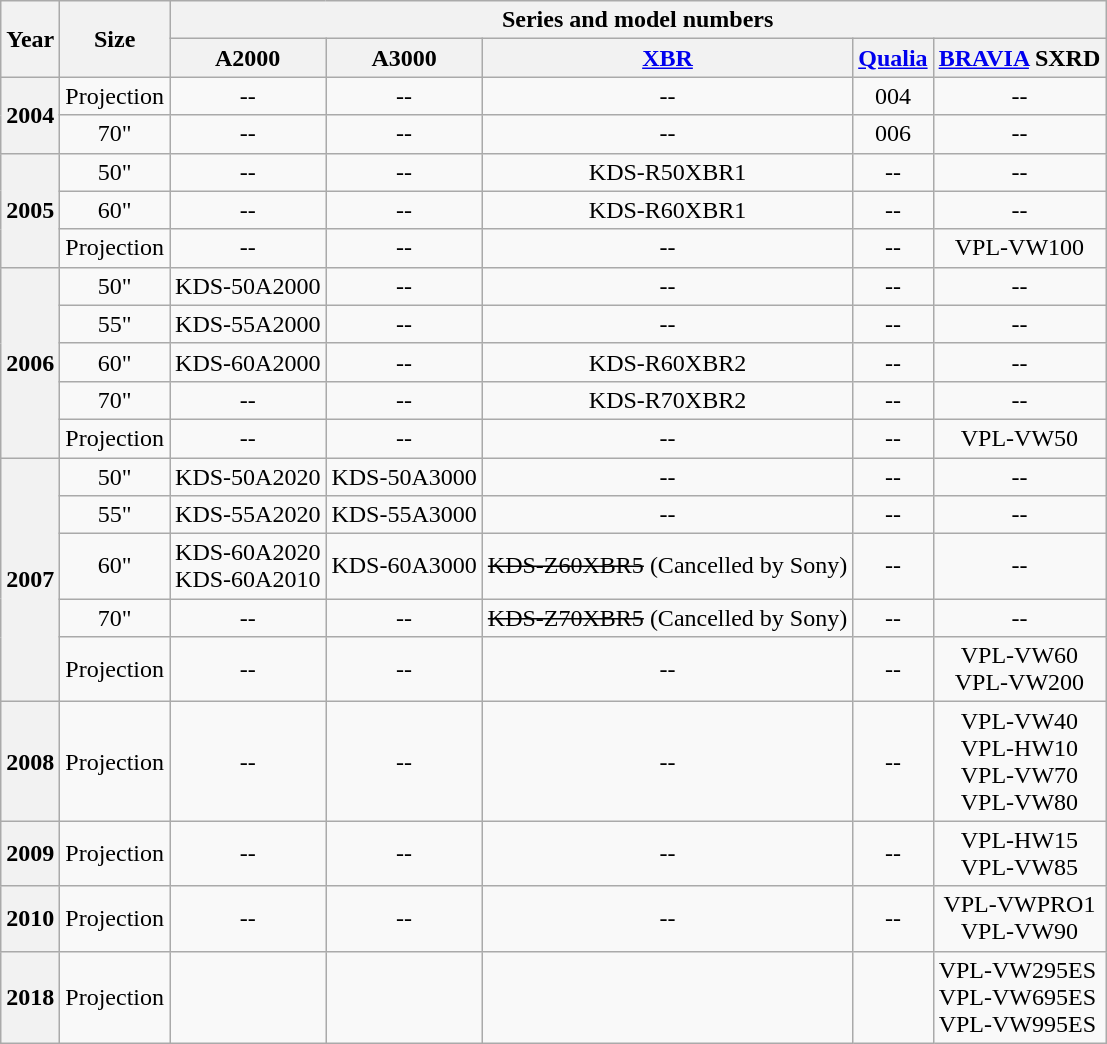<table class="wikitable" align="center">
<tr align="center">
<th rowspan="2">Year</th>
<th rowspan="2">Size</th>
<th colspan="5">Series and model numbers</th>
</tr>
<tr align="center">
<th>A2000</th>
<th>A3000</th>
<th><a href='#'>XBR</a></th>
<th><a href='#'>Qualia</a></th>
<th><a href='#'>BRAVIA</a> SXRD</th>
</tr>
<tr align="center">
<th rowspan="2">2004</th>
<td>Projection</td>
<td>--</td>
<td>--</td>
<td>--</td>
<td>004</td>
<td>--</td>
</tr>
<tr align="center">
<td>70"</td>
<td>--</td>
<td>--</td>
<td>--</td>
<td>006</td>
<td>--</td>
</tr>
<tr align="center">
<th rowspan="3">2005</th>
<td>50"</td>
<td>--</td>
<td>--</td>
<td>KDS-R50XBR1</td>
<td>--</td>
<td>--</td>
</tr>
<tr align="center">
<td>60"</td>
<td>--</td>
<td>--</td>
<td>KDS-R60XBR1</td>
<td>--</td>
<td>--</td>
</tr>
<tr align="center">
<td>Projection</td>
<td>--</td>
<td>--</td>
<td>--</td>
<td>--</td>
<td>VPL-VW100</td>
</tr>
<tr align="center">
<th rowspan="5">2006</th>
<td>50"</td>
<td>KDS-50A2000</td>
<td>--</td>
<td>--</td>
<td>--</td>
<td>--</td>
</tr>
<tr align="center">
<td>55"</td>
<td>KDS-55A2000</td>
<td>--</td>
<td>--</td>
<td>--</td>
<td>--</td>
</tr>
<tr align="center">
<td>60"</td>
<td>KDS-60A2000</td>
<td>--</td>
<td>KDS-R60XBR2</td>
<td>--</td>
<td>--</td>
</tr>
<tr align="center">
<td>70"</td>
<td>--</td>
<td>--</td>
<td>KDS-R70XBR2</td>
<td>--</td>
<td>--</td>
</tr>
<tr align="center">
<td>Projection</td>
<td>--</td>
<td>--</td>
<td>--</td>
<td>--</td>
<td>VPL-VW50</td>
</tr>
<tr align="center">
<th rowspan="5">2007</th>
<td>50"</td>
<td>KDS-50A2020</td>
<td>KDS-50A3000</td>
<td>--</td>
<td>--</td>
<td>--</td>
</tr>
<tr align="center">
<td>55"</td>
<td>KDS-55A2020</td>
<td>KDS-55A3000</td>
<td>--</td>
<td>--</td>
<td>--</td>
</tr>
<tr align="center">
<td>60"</td>
<td>KDS-60A2020<br>KDS-60A2010</td>
<td>KDS-60A3000</td>
<td><s>KDS-Z60XBR5</s> (Cancelled by Sony)</td>
<td>--</td>
<td>--</td>
</tr>
<tr align="center">
<td>70"</td>
<td>--</td>
<td>--</td>
<td><s>KDS-Z70XBR5</s> (Cancelled by Sony)</td>
<td>--</td>
<td>--</td>
</tr>
<tr align="center">
<td>Projection</td>
<td>--</td>
<td>--</td>
<td>--</td>
<td>--</td>
<td>VPL-VW60<br>VPL-VW200</td>
</tr>
<tr align="center">
<th>2008</th>
<td>Projection</td>
<td>--</td>
<td>--</td>
<td>--</td>
<td>--</td>
<td>VPL-VW40<br>VPL-HW10<br>VPL-VW70<br>VPL-VW80</td>
</tr>
<tr align="center">
<th>2009</th>
<td>Projection</td>
<td>--</td>
<td>--</td>
<td>--</td>
<td>--</td>
<td>VPL-HW15<br>VPL-VW85</td>
</tr>
<tr align="center">
<th>2010</th>
<td>Projection</td>
<td>--</td>
<td>--</td>
<td>--</td>
<td>--</td>
<td>VPL-VWPRO1<br>VPL-VW90</td>
</tr>
<tr>
<th>2018</th>
<td>Projection</td>
<td></td>
<td></td>
<td></td>
<td></td>
<td>VPL-VW295ES<br>VPL-VW695ES<br>VPL-VW995ES</td>
</tr>
</table>
